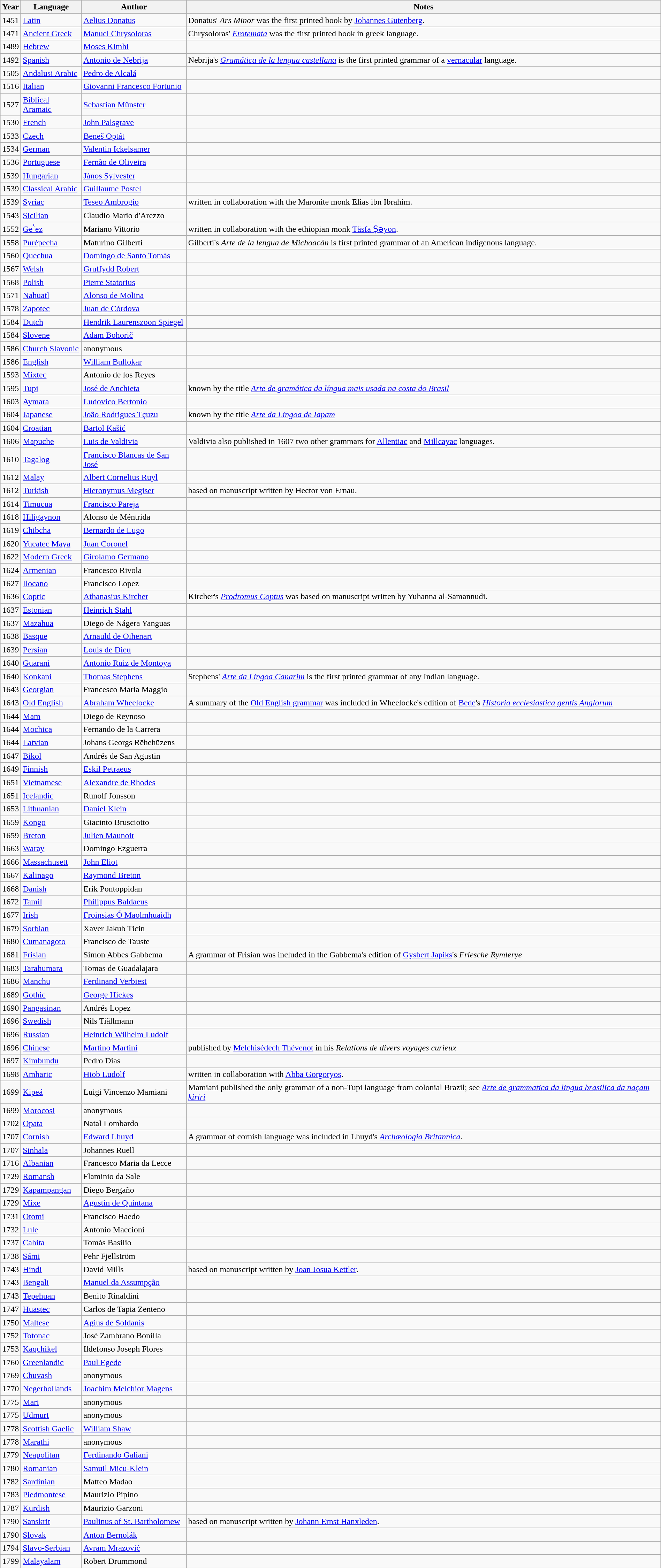<table class="wikitable" width="100%">
<tr>
<th>Year</th>
<th>Language</th>
<th>Author</th>
<th>Notes</th>
</tr>
<tr>
<td>1451</td>
<td><a href='#'>Latin</a></td>
<td><a href='#'>Aelius Donatus</a></td>
<td>Donatus' <em>Ars Minor</em> was the first printed book by <a href='#'>Johannes Gutenberg</a>.</td>
</tr>
<tr>
<td>1471</td>
<td><a href='#'>Ancient Greek</a></td>
<td><a href='#'>Manuel Chrysoloras</a></td>
<td>Chrysoloras' <em><a href='#'>Erotemata</a></em> was the first printed book in greek language.</td>
</tr>
<tr>
<td>1489</td>
<td><a href='#'>Hebrew</a></td>
<td><a href='#'>Moses Kimhi</a></td>
<td></td>
</tr>
<tr>
<td>1492</td>
<td><a href='#'>Spanish</a></td>
<td><a href='#'>Antonio de Nebrija</a></td>
<td>Nebrija's <em><a href='#'>Gramática de la lengua castellana</a></em> is the first printed grammar of a <a href='#'>vernacular</a> language.</td>
</tr>
<tr>
<td>1505</td>
<td><a href='#'>Andalusi Arabic</a></td>
<td><a href='#'>Pedro de Alcalá</a></td>
<td></td>
</tr>
<tr>
<td>1516</td>
<td><a href='#'>Italian</a></td>
<td><a href='#'>Giovanni Francesco Fortunio</a></td>
<td></td>
</tr>
<tr>
<td>1527</td>
<td><a href='#'>Biblical Aramaic</a></td>
<td><a href='#'>Sebastian Münster</a></td>
<td></td>
</tr>
<tr>
<td>1530</td>
<td><a href='#'>French</a></td>
<td><a href='#'>John Palsgrave</a></td>
<td></td>
</tr>
<tr>
<td>1533</td>
<td><a href='#'>Czech</a></td>
<td><a href='#'>Beneš Optát</a></td>
<td></td>
</tr>
<tr>
<td>1534</td>
<td><a href='#'>German</a></td>
<td><a href='#'>Valentin Ickelsamer</a></td>
<td></td>
</tr>
<tr>
<td>1536</td>
<td><a href='#'>Portuguese</a></td>
<td><a href='#'>Fernão de Oliveira</a></td>
<td></td>
</tr>
<tr>
<td>1539</td>
<td><a href='#'>Hungarian</a></td>
<td><a href='#'>János Sylvester</a></td>
<td></td>
</tr>
<tr>
<td>1539</td>
<td><a href='#'>Classical Arabic</a></td>
<td><a href='#'>Guillaume Postel</a></td>
<td></td>
</tr>
<tr>
<td>1539</td>
<td><a href='#'>Syriac</a></td>
<td><a href='#'>Teseo Ambrogio</a></td>
<td>written in collaboration with the Maronite monk Elias ibn Ibrahim.</td>
</tr>
<tr>
<td>1543</td>
<td><a href='#'>Sicilian</a></td>
<td>Claudio Mario d'Arezzo</td>
<td></td>
</tr>
<tr>
<td>1552</td>
<td><a href='#'>Geʽez</a></td>
<td>Mariano Vittorio</td>
<td>written in collaboration with the ethiopian monk <a href='#'>Täsfa Ṣǝyon</a>.</td>
</tr>
<tr>
<td>1558</td>
<td><a href='#'>Purépecha</a></td>
<td>Maturino Gilberti</td>
<td>Gilberti's <em>Arte de la lengua de Michoacán</em> is first printed grammar of an American indigenous language.</td>
</tr>
<tr>
<td>1560</td>
<td><a href='#'>Quechua</a></td>
<td><a href='#'>Domingo de Santo Tomás</a></td>
<td></td>
</tr>
<tr>
<td>1567</td>
<td><a href='#'>Welsh</a></td>
<td><a href='#'>Gruffydd Robert</a></td>
<td></td>
</tr>
<tr>
<td>1568</td>
<td><a href='#'>Polish</a></td>
<td><a href='#'>Pierre Statorius</a></td>
<td></td>
</tr>
<tr>
<td>1571</td>
<td><a href='#'>Nahuatl</a></td>
<td><a href='#'>Alonso de Molina</a></td>
<td></td>
</tr>
<tr>
<td>1578</td>
<td><a href='#'>Zapotec</a></td>
<td><a href='#'>Juan de Córdova</a></td>
<td></td>
</tr>
<tr>
<td>1584</td>
<td><a href='#'>Dutch</a></td>
<td><a href='#'>Hendrik Laurenszoon Spiegel</a></td>
<td></td>
</tr>
<tr>
<td>1584</td>
<td><a href='#'>Slovene</a></td>
<td><a href='#'>Adam Bohorič</a></td>
<td></td>
</tr>
<tr>
<td>1586</td>
<td><a href='#'>Church Slavonic</a></td>
<td>anonymous</td>
<td></td>
</tr>
<tr>
<td>1586</td>
<td><a href='#'>English</a></td>
<td><a href='#'>William Bullokar</a></td>
<td></td>
</tr>
<tr>
<td>1593</td>
<td><a href='#'>Mixtec</a></td>
<td>Antonio de los Reyes</td>
<td></td>
</tr>
<tr>
<td>1595</td>
<td><a href='#'>Tupi</a></td>
<td><a href='#'>José de Anchieta</a></td>
<td>known by the title <em><a href='#'>Arte de gramática da língua mais usada na costa do Brasil</a></em></td>
</tr>
<tr>
<td>1603</td>
<td><a href='#'>Aymara</a></td>
<td><a href='#'>Ludovico Bertonio</a></td>
<td></td>
</tr>
<tr>
<td>1604</td>
<td><a href='#'>Japanese</a></td>
<td><a href='#'>João Rodrigues Tçuzu</a></td>
<td>known by the title <em><a href='#'>Arte da Lingoa de Iapam</a></em></td>
</tr>
<tr>
<td>1604</td>
<td><a href='#'>Croatian</a></td>
<td><a href='#'>Bartol Kašić</a></td>
<td></td>
</tr>
<tr>
<td>1606</td>
<td><a href='#'>Mapuche</a></td>
<td><a href='#'>Luis de Valdivia</a></td>
<td>Valdivia also published in 1607 two other grammars for <a href='#'>Allentiac</a> and <a href='#'>Millcayac</a> languages.</td>
</tr>
<tr>
<td>1610</td>
<td><a href='#'>Tagalog</a></td>
<td><a href='#'>Francisco Blancas de San José</a></td>
<td></td>
</tr>
<tr>
<td>1612</td>
<td><a href='#'>Malay</a></td>
<td><a href='#'>Albert Cornelius Ruyl</a></td>
<td></td>
</tr>
<tr>
<td>1612</td>
<td><a href='#'>Turkish</a></td>
<td><a href='#'>Hieronymus Megiser</a></td>
<td>based on manuscript written by Hector von Ernau.</td>
</tr>
<tr>
<td>1614</td>
<td><a href='#'>Timucua</a></td>
<td><a href='#'>Francisco Pareja</a></td>
<td></td>
</tr>
<tr>
<td>1618</td>
<td><a href='#'>Hiligaynon</a></td>
<td>Alonso de Méntrida</td>
<td></td>
</tr>
<tr>
<td>1619</td>
<td><a href='#'>Chibcha</a></td>
<td><a href='#'>Bernardo de Lugo</a></td>
<td></td>
</tr>
<tr>
<td>1620</td>
<td><a href='#'>Yucatec Maya</a></td>
<td><a href='#'>Juan Coronel</a></td>
<td></td>
</tr>
<tr>
<td>1622</td>
<td><a href='#'>Modern Greek</a></td>
<td><a href='#'>Girolamo Germano</a></td>
<td></td>
</tr>
<tr>
<td>1624</td>
<td><a href='#'>Armenian</a></td>
<td>Francesco Rivola</td>
<td></td>
</tr>
<tr>
<td>1627</td>
<td><a href='#'>Ilocano</a></td>
<td>Francisco Lopez</td>
<td></td>
</tr>
<tr>
<td>1636</td>
<td><a href='#'>Coptic</a></td>
<td><a href='#'>Athanasius Kircher</a></td>
<td>Kircher's <em><a href='#'>Prodromus Coptus</a></em> was based on manuscript written by Yuhanna al-Samannudi.</td>
</tr>
<tr>
<td>1637</td>
<td><a href='#'>Estonian</a></td>
<td><a href='#'>Heinrich Stahl</a></td>
<td></td>
</tr>
<tr>
<td>1637</td>
<td><a href='#'>Mazahua</a></td>
<td>Diego de Nágera Yanguas</td>
<td></td>
</tr>
<tr>
<td>1638</td>
<td><a href='#'>Basque</a></td>
<td><a href='#'>Arnauld de Oihenart</a></td>
<td></td>
</tr>
<tr>
<td>1639</td>
<td><a href='#'>Persian</a></td>
<td><a href='#'>Louis de Dieu</a></td>
<td></td>
</tr>
<tr>
<td>1640</td>
<td><a href='#'>Guarani</a></td>
<td><a href='#'>Antonio Ruiz de Montoya</a></td>
<td></td>
</tr>
<tr>
<td>1640</td>
<td><a href='#'>Konkani</a></td>
<td><a href='#'>Thomas Stephens</a></td>
<td>Stephens' <em><a href='#'>Arte da Lingoa Canarim</a></em> is the first printed grammar of any Indian language.</td>
</tr>
<tr>
<td>1643</td>
<td><a href='#'>Georgian</a></td>
<td>Francesco Maria Maggio</td>
<td></td>
</tr>
<tr>
<td>1643</td>
<td><a href='#'>Old English</a></td>
<td><a href='#'>Abraham Wheelocke</a></td>
<td>A summary of the <a href='#'>Old English grammar</a> was included in Wheelocke's edition of <a href='#'>Bede</a>'s <em><a href='#'>Historia ecclesiastica gentis Anglorum</a></em> </td>
</tr>
<tr>
<td>1644</td>
<td><a href='#'>Mam</a></td>
<td>Diego de Reynoso</td>
<td></td>
</tr>
<tr>
<td>1644</td>
<td><a href='#'>Mochica</a></td>
<td>Fernando de la Carrera</td>
<td></td>
</tr>
<tr>
<td>1644</td>
<td><a href='#'>Latvian</a></td>
<td>Johans Georgs Rēhehūzens</td>
<td></td>
</tr>
<tr>
<td>1647</td>
<td><a href='#'>Bikol</a></td>
<td>Andrés de San Agustin</td>
<td></td>
</tr>
<tr>
<td>1649</td>
<td><a href='#'>Finnish</a></td>
<td><a href='#'>Eskil Petraeus</a></td>
<td></td>
</tr>
<tr>
<td>1651</td>
<td><a href='#'>Vietnamese</a></td>
<td><a href='#'>Alexandre de Rhodes</a></td>
<td></td>
</tr>
<tr>
<td>1651</td>
<td><a href='#'>Icelandic</a></td>
<td>Runolf Jonsson</td>
<td></td>
</tr>
<tr>
<td>1653</td>
<td><a href='#'>Lithuanian</a></td>
<td><a href='#'>Daniel Klein</a></td>
<td></td>
</tr>
<tr>
<td>1659</td>
<td><a href='#'>Kongo</a></td>
<td>Giacinto Brusciotto</td>
<td></td>
</tr>
<tr>
<td>1659</td>
<td><a href='#'>Breton</a></td>
<td><a href='#'>Julien Maunoir</a></td>
<td></td>
</tr>
<tr>
<td>1663</td>
<td><a href='#'>Waray</a></td>
<td>Domingo Ezguerra</td>
<td></td>
</tr>
<tr>
<td>1666</td>
<td><a href='#'>Massachusett</a></td>
<td><a href='#'>John Eliot</a></td>
<td></td>
</tr>
<tr>
<td>1667</td>
<td><a href='#'>Kalinago</a></td>
<td><a href='#'>Raymond Breton</a></td>
<td></td>
</tr>
<tr>
<td>1668</td>
<td><a href='#'>Danish</a></td>
<td>Erik Pontoppidan</td>
<td></td>
</tr>
<tr>
<td>1672</td>
<td><a href='#'>Tamil</a></td>
<td><a href='#'>Philippus Baldaeus</a></td>
<td></td>
</tr>
<tr>
<td>1677</td>
<td><a href='#'>Irish</a></td>
<td><a href='#'>Froinsias Ó Maolmhuaidh</a></td>
<td></td>
</tr>
<tr>
<td>1679</td>
<td><a href='#'>Sorbian</a></td>
<td>Xaver Jakub Ticin</td>
<td></td>
</tr>
<tr>
<td>1680</td>
<td><a href='#'>Cumanagoto</a></td>
<td>Francisco de Tauste</td>
<td></td>
</tr>
<tr>
<td>1681</td>
<td><a href='#'>Frisian</a></td>
<td>Simon Abbes Gabbema</td>
<td>A grammar of Frisian was included in the Gabbema's edition of <a href='#'>Gysbert Japiks</a>'s <em>Friesche Rymlerye</em></td>
</tr>
<tr>
<td>1683</td>
<td><a href='#'>Tarahumara</a></td>
<td>Tomas de Guadalajara</td>
<td></td>
</tr>
<tr>
<td>1686</td>
<td><a href='#'>Manchu</a></td>
<td><a href='#'>Ferdinand Verbiest</a></td>
<td></td>
</tr>
<tr>
<td>1689</td>
<td><a href='#'>Gothic</a></td>
<td><a href='#'>George Hickes</a></td>
<td></td>
</tr>
<tr>
<td>1690</td>
<td><a href='#'>Pangasinan</a></td>
<td>Andrés Lopez</td>
<td></td>
</tr>
<tr>
<td>1696</td>
<td><a href='#'>Swedish</a></td>
<td>Nils Tiällmann</td>
<td></td>
</tr>
<tr>
<td>1696</td>
<td><a href='#'>Russian</a></td>
<td><a href='#'>Heinrich Wilhelm Ludolf</a></td>
<td></td>
</tr>
<tr>
<td>1696</td>
<td><a href='#'>Chinese</a></td>
<td><a href='#'>Martino Martini</a></td>
<td>published by <a href='#'>Melchisédech Thévenot</a> in his <em>Relations de divers voyages curieux</em></td>
</tr>
<tr>
<td>1697</td>
<td><a href='#'>Kimbundu</a></td>
<td>Pedro Dias</td>
<td></td>
</tr>
<tr>
<td>1698</td>
<td><a href='#'>Amharic</a></td>
<td><a href='#'>Hiob Ludolf</a></td>
<td>written in collaboration with <a href='#'>Abba Gorgoryos</a>.</td>
</tr>
<tr>
<td>1699</td>
<td><a href='#'>Kipeá</a></td>
<td>Luigi Vincenzo Mamiani</td>
<td>Mamiani published the only grammar of a non-Tupi language from colonial Brazil; see <em><a href='#'>Arte de grammatica da lingua brasilica da naçam kiriri</a></em></td>
</tr>
<tr>
<td>1699</td>
<td><a href='#'>Morocosi</a></td>
<td>anonymous</td>
<td></td>
</tr>
<tr>
<td>1702</td>
<td><a href='#'>Opata</a></td>
<td>Natal Lombardo</td>
<td></td>
</tr>
<tr>
<td>1707</td>
<td><a href='#'>Cornish</a></td>
<td><a href='#'>Edward Lhuyd</a></td>
<td>A grammar of cornish language was included in Lhuyd's <em><a href='#'>Archæologia Britannica</a></em>.</td>
</tr>
<tr>
<td>1707</td>
<td><a href='#'>Sinhala</a></td>
<td>Johannes Ruell</td>
<td></td>
</tr>
<tr>
<td>1716</td>
<td><a href='#'>Albanian</a></td>
<td>Francesco Maria da Lecce</td>
<td></td>
</tr>
<tr>
<td>1729</td>
<td><a href='#'>Romansh</a></td>
<td>Flaminio da Sale</td>
<td></td>
</tr>
<tr>
<td>1729</td>
<td><a href='#'>Kapampangan</a></td>
<td>Diego Bergaño</td>
<td></td>
</tr>
<tr>
<td>1729</td>
<td><a href='#'>Mixe</a></td>
<td><a href='#'>Agustín de Quintana</a></td>
<td></td>
</tr>
<tr>
<td>1731</td>
<td><a href='#'>Otomi</a></td>
<td>Francisco Haedo</td>
<td></td>
</tr>
<tr>
<td>1732</td>
<td><a href='#'>Lule</a></td>
<td>Antonio Maccioni</td>
<td></td>
</tr>
<tr>
<td>1737</td>
<td><a href='#'>Cahita</a></td>
<td>Tomás Basilio</td>
<td></td>
</tr>
<tr>
<td>1738</td>
<td><a href='#'>Sámi</a></td>
<td>Pehr Fjellström</td>
<td></td>
</tr>
<tr>
<td>1743</td>
<td><a href='#'>Hindi</a></td>
<td>David Mills</td>
<td>based on manuscript written by <a href='#'>Joan Josua Kettler</a>.</td>
</tr>
<tr>
<td>1743</td>
<td><a href='#'>Bengali</a></td>
<td><a href='#'>Manuel da Assumpção</a></td>
<td></td>
</tr>
<tr>
<td>1743</td>
<td><a href='#'>Tepehuan</a></td>
<td>Benito Rinaldini</td>
<td></td>
</tr>
<tr>
<td>1747</td>
<td><a href='#'>Huastec</a></td>
<td>Carlos de Tapia Zenteno</td>
<td></td>
</tr>
<tr>
<td>1750</td>
<td><a href='#'>Maltese</a></td>
<td><a href='#'>Agius de Soldanis</a></td>
<td></td>
</tr>
<tr>
<td>1752</td>
<td><a href='#'>Totonac</a></td>
<td>José Zambrano Bonilla</td>
<td></td>
</tr>
<tr>
<td>1753</td>
<td><a href='#'>Kaqchikel</a></td>
<td>Ildefonso Joseph Flores</td>
<td></td>
</tr>
<tr>
<td>1760</td>
<td><a href='#'>Greenlandic</a></td>
<td><a href='#'>Paul Egede</a></td>
<td></td>
</tr>
<tr>
<td>1769</td>
<td><a href='#'>Chuvash</a></td>
<td>anonymous</td>
<td></td>
</tr>
<tr>
<td>1770</td>
<td><a href='#'>Negerhollands</a></td>
<td><a href='#'>Joachim Melchior Magens</a></td>
<td></td>
</tr>
<tr>
<td>1775</td>
<td><a href='#'>Mari</a></td>
<td>anonymous</td>
<td></td>
</tr>
<tr>
<td>1775</td>
<td><a href='#'>Udmurt</a></td>
<td>anonymous</td>
<td></td>
</tr>
<tr>
<td>1778</td>
<td><a href='#'>Scottish Gaelic</a></td>
<td><a href='#'>William Shaw</a></td>
<td></td>
</tr>
<tr>
<td>1778</td>
<td><a href='#'>Marathi</a></td>
<td>anonymous</td>
<td></td>
</tr>
<tr>
<td>1779</td>
<td><a href='#'>Neapolitan</a></td>
<td><a href='#'>Ferdinando Galiani</a></td>
<td></td>
</tr>
<tr>
<td>1780</td>
<td><a href='#'>Romanian</a></td>
<td><a href='#'>Samuil Micu-Klein</a></td>
<td></td>
</tr>
<tr>
<td>1782</td>
<td><a href='#'>Sardinian</a></td>
<td>Matteo Madao</td>
<td></td>
</tr>
<tr>
<td>1783</td>
<td><a href='#'>Piedmontese</a></td>
<td>Maurizio Pipino</td>
<td></td>
</tr>
<tr>
<td>1787</td>
<td><a href='#'>Kurdish</a></td>
<td>Maurizio Garzoni</td>
<td></td>
</tr>
<tr>
<td>1790</td>
<td><a href='#'>Sanskrit</a></td>
<td><a href='#'>Paulinus of St. Bartholomew</a></td>
<td>based on manuscript written by <a href='#'>Johann Ernst Hanxleden</a>.</td>
</tr>
<tr>
<td>1790</td>
<td><a href='#'>Slovak</a></td>
<td><a href='#'>Anton Bernolák</a></td>
<td></td>
</tr>
<tr>
<td>1794</td>
<td><a href='#'>Slavo-Serbian</a></td>
<td><a href='#'>Avram Mrazović</a></td>
<td></td>
</tr>
<tr>
<td>1799</td>
<td><a href='#'>Malayalam</a></td>
<td>Robert Drummond</td>
<td></td>
</tr>
</table>
